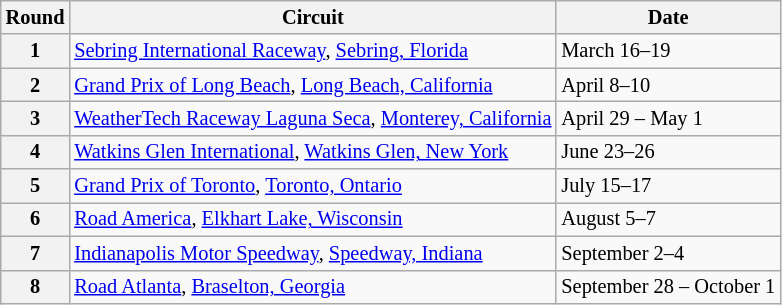<table class="wikitable" style="font-size:85%;">
<tr>
<th>Round</th>
<th>Circuit</th>
<th>Date</th>
</tr>
<tr>
<th>1</th>
<td> <a href='#'>Sebring International Raceway</a>, <a href='#'>Sebring, Florida</a></td>
<td>March 16–19</td>
</tr>
<tr>
<th>2</th>
<td> <a href='#'>Grand Prix of Long Beach</a>, <a href='#'>Long Beach, California</a></td>
<td>April 8–10</td>
</tr>
<tr>
<th>3</th>
<td> <a href='#'>WeatherTech Raceway Laguna Seca</a>, <a href='#'>Monterey, California</a></td>
<td>April 29 – May 1</td>
</tr>
<tr>
<th>4</th>
<td> <a href='#'>Watkins Glen International</a>, <a href='#'>Watkins Glen, New York</a></td>
<td>June 23–26</td>
</tr>
<tr>
<th>5</th>
<td> <a href='#'>Grand Prix of Toronto</a>, <a href='#'>Toronto, Ontario</a></td>
<td>July 15–17</td>
</tr>
<tr>
<th>6</th>
<td> <a href='#'>Road America</a>, <a href='#'>Elkhart Lake, Wisconsin</a></td>
<td>August 5–7</td>
</tr>
<tr>
<th>7</th>
<td> <a href='#'>Indianapolis Motor Speedway</a>, <a href='#'>Speedway, Indiana</a></td>
<td>September 2–4</td>
</tr>
<tr>
<th>8</th>
<td> <a href='#'>Road Atlanta</a>, <a href='#'>Braselton, Georgia</a></td>
<td>September 28 – October 1</td>
</tr>
</table>
